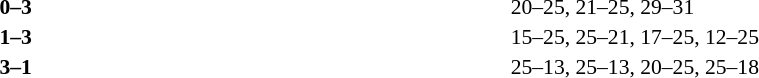<table width=100% cellspacing=1>
<tr>
<th width=20%></th>
<th width=12%></th>
<th width=20%></th>
<th width=33%></th>
<td></td>
</tr>
<tr style=font-size:90%>
<td align=right></td>
<td align=center><strong>0–3</strong></td>
<td><strong></strong></td>
<td>20–25, 21–25, 29–31</td>
<td></td>
</tr>
<tr style=font-size:90%>
<td align=right></td>
<td align=center><strong>1–3</strong></td>
<td><strong></strong></td>
<td>15–25, 25–21, 17–25, 12–25</td>
<td></td>
</tr>
<tr style=font-size:90%>
<td align=right><strong></strong></td>
<td align=center><strong>3–1</strong></td>
<td></td>
<td>25–13, 25–13, 20–25, 25–18</td>
</tr>
</table>
